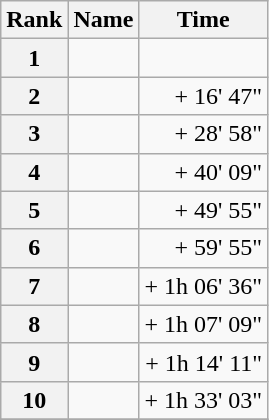<table class="wikitable">
<tr>
<th>Rank</th>
<th>Name</th>
<th>Time</th>
</tr>
<tr>
<th style="text-align:center">1</th>
<td></td>
<td align="right"></td>
</tr>
<tr>
<th style="text-align:center">2</th>
<td></td>
<td align="right">+ 16' 47"</td>
</tr>
<tr>
<th style="text-align:center">3</th>
<td></td>
<td align="right">+ 28' 58"</td>
</tr>
<tr>
<th style="text-align:center">4</th>
<td></td>
<td align="right">+ 40' 09"</td>
</tr>
<tr>
<th style="text-align:center">5</th>
<td></td>
<td align="right">+ 49' 55"</td>
</tr>
<tr>
<th style="text-align:center">6</th>
<td></td>
<td align="right">+ 59' 55"</td>
</tr>
<tr>
<th style="text-align:center">7</th>
<td></td>
<td align="right">+ 1h 06' 36"</td>
</tr>
<tr>
<th style="text-align:center">8</th>
<td></td>
<td align="right">+ 1h 07' 09"</td>
</tr>
<tr>
<th style="text-align:center">9</th>
<td></td>
<td align="right">+ 1h 14' 11"</td>
</tr>
<tr>
<th style="text-align:center">10</th>
<td></td>
<td align="right">+ 1h 33' 03"</td>
</tr>
<tr>
</tr>
</table>
